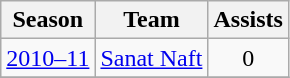<table class="wikitable" style="text-align: center;">
<tr>
<th>Season</th>
<th>Team</th>
<th>Assists</th>
</tr>
<tr>
<td><a href='#'>2010–11</a></td>
<td align="left"><a href='#'>Sanat Naft</a></td>
<td>0</td>
</tr>
<tr>
</tr>
</table>
